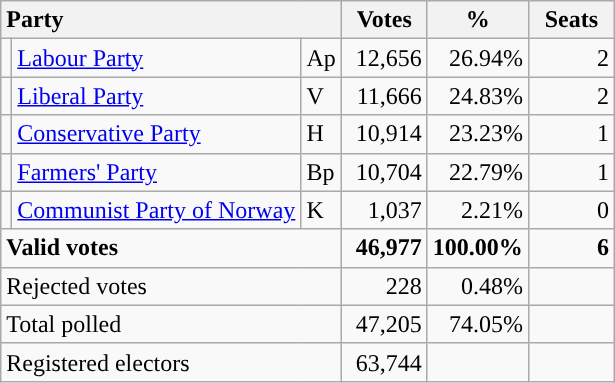<table class="wikitable" border="1" style="text-align:right;">
<tr>
<th style="text-align:left;" colspan=3>Party</th>
<th align=center width="50">Votes</th>
<th align=center width="50">%</th>
<th align=center width="50">Seats</th>
</tr>
<tr>
<td style="color:inherit;background:"></td>
<td align=left><a href='#'>Labour Party</a></td>
<td align=left>Ap</td>
<td>12,656</td>
<td>26.94%</td>
<td>2</td>
</tr>
<tr>
<td style="color:inherit;background:"></td>
<td align=left><a href='#'>Liberal Party</a></td>
<td align=left>V</td>
<td>11,666</td>
<td>24.83%</td>
<td>2</td>
</tr>
<tr>
<td style="color:inherit;background:"></td>
<td align=left><a href='#'>Conservative Party</a></td>
<td align=left>H</td>
<td>10,914</td>
<td>23.23%</td>
<td>1</td>
</tr>
<tr>
<td style="color:inherit;background:"></td>
<td align=left><a href='#'>Farmers' Party</a></td>
<td align=left>Bp</td>
<td>10,704</td>
<td>22.79%</td>
<td>1</td>
</tr>
<tr>
<td style="color:inherit;background:"></td>
<td align=left><a href='#'>Communist Party of Norway</a></td>
<td align=left>K</td>
<td>1,037</td>
<td>2.21%</td>
<td>0</td>
</tr>
<tr style="font-weight:bold">
<td align=left colspan=3>Valid votes</td>
<td>46,977</td>
<td>100.00%</td>
<td>6</td>
</tr>
<tr>
<td align=left colspan=3>Rejected votes</td>
<td>228</td>
<td>0.48%</td>
<td></td>
</tr>
<tr>
<td align=left colspan=3>Total polled</td>
<td>47,205</td>
<td>74.05%</td>
<td></td>
</tr>
<tr>
<td align=left colspan=3>Registered electors</td>
<td>63,744</td>
<td></td>
<td></td>
</tr>
</table>
